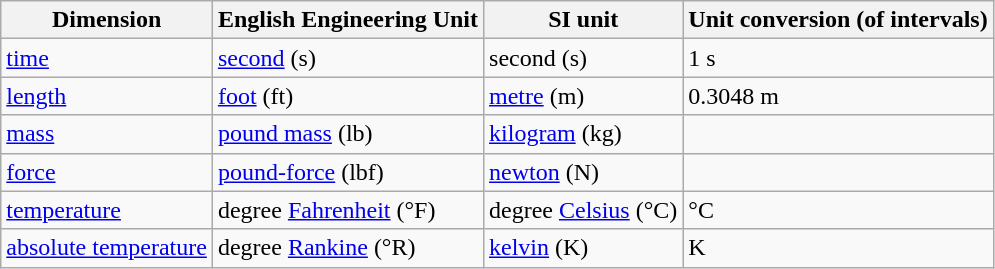<table class="wikitable">
<tr>
<th>Dimension</th>
<th>English Engineering Unit</th>
<th>SI unit</th>
<th>Unit conversion (of intervals)</th>
</tr>
<tr>
<td><a href='#'>time</a></td>
<td><a href='#'>second</a> (s)</td>
<td>second (s)</td>
<td>1 s</td>
</tr>
<tr>
<td><a href='#'>length</a></td>
<td><a href='#'>foot</a> (ft)</td>
<td><a href='#'>metre</a> (m)</td>
<td>0.3048 m</td>
</tr>
<tr>
<td><a href='#'>mass</a></td>
<td><a href='#'>pound mass</a> (lb)</td>
<td><a href='#'>kilogram</a> (kg)</td>
<td></td>
</tr>
<tr>
<td><a href='#'>force</a></td>
<td><a href='#'>pound-force</a> (lbf)</td>
<td><a href='#'>newton</a> (N)</td>
<td></td>
</tr>
<tr>
<td><a href='#'>temperature</a></td>
<td>degree <a href='#'>Fahrenheit</a> (°F)</td>
<td>degree <a href='#'>Celsius</a> (°C)</td>
<td> °C</td>
</tr>
<tr>
<td><a href='#'>absolute temperature</a></td>
<td>degree <a href='#'>Rankine</a> (°R)</td>
<td><a href='#'>kelvin</a> (K)</td>
<td> K</td>
</tr>
</table>
